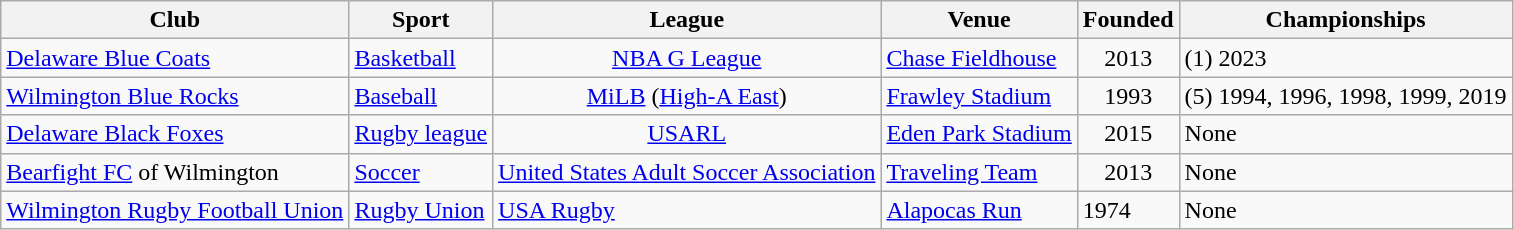<table class="wikitable">
<tr>
<th scope="col">Club</th>
<th scope="col">Sport</th>
<th scope="col">League</th>
<th scope="col">Venue</th>
<th scope="col">Founded</th>
<th scope="col">Championships</th>
</tr>
<tr>
<td><a href='#'>Delaware Blue Coats</a></td>
<td><a href='#'>Basketball</a></td>
<td style="text-align:center;"><a href='#'>NBA G League</a></td>
<td><a href='#'>Chase Fieldhouse</a></td>
<td style="text-align:center;">2013</td>
<td>(1) 2023</td>
</tr>
<tr>
<td><a href='#'>Wilmington Blue Rocks</a></td>
<td><a href='#'>Baseball</a></td>
<td style="text-align:center;"><a href='#'>MiLB</a> (<a href='#'>High-A East</a>)</td>
<td><a href='#'>Frawley Stadium</a></td>
<td style="text-align:center;">1993</td>
<td>(5) 1994, 1996, 1998, 1999, 2019</td>
</tr>
<tr>
<td><a href='#'>Delaware Black Foxes</a></td>
<td><a href='#'>Rugby league</a></td>
<td style="text-align:center;"><a href='#'>USARL</a></td>
<td><a href='#'>Eden Park Stadium</a></td>
<td style="text-align:center;">2015</td>
<td>None</td>
</tr>
<tr>
<td><a href='#'>Bearfight FC</a> of Wilmington</td>
<td><a href='#'>Soccer</a></td>
<td><a href='#'>United States Adult Soccer Association</a></td>
<td><a href='#'>Traveling Team</a></td>
<td style="text-align:center;">2013</td>
<td>None</td>
</tr>
<tr>
<td><a href='#'>Wilmington Rugby Football Union</a></td>
<td><a href='#'>Rugby Union</a></td>
<td><a href='#'>USA Rugby</a></td>
<td><a href='#'>Alapocas Run</a></td>
<td>1974</td>
<td>None</td>
</tr>
</table>
